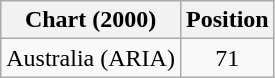<table class="wikitable">
<tr>
<th>Chart (2000)</th>
<th>Position</th>
</tr>
<tr>
<td>Australia (ARIA)</td>
<td align="center">71</td>
</tr>
</table>
